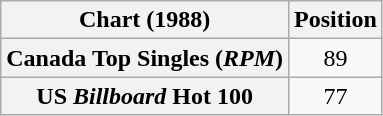<table class="wikitable sortable plainrowheaders" style="text-align:center">
<tr>
<th>Chart (1988)</th>
<th>Position</th>
</tr>
<tr>
<th scope="row">Canada Top Singles (<em>RPM</em>)</th>
<td>89</td>
</tr>
<tr>
<th scope="row">US <em>Billboard</em> Hot 100</th>
<td>77</td>
</tr>
</table>
